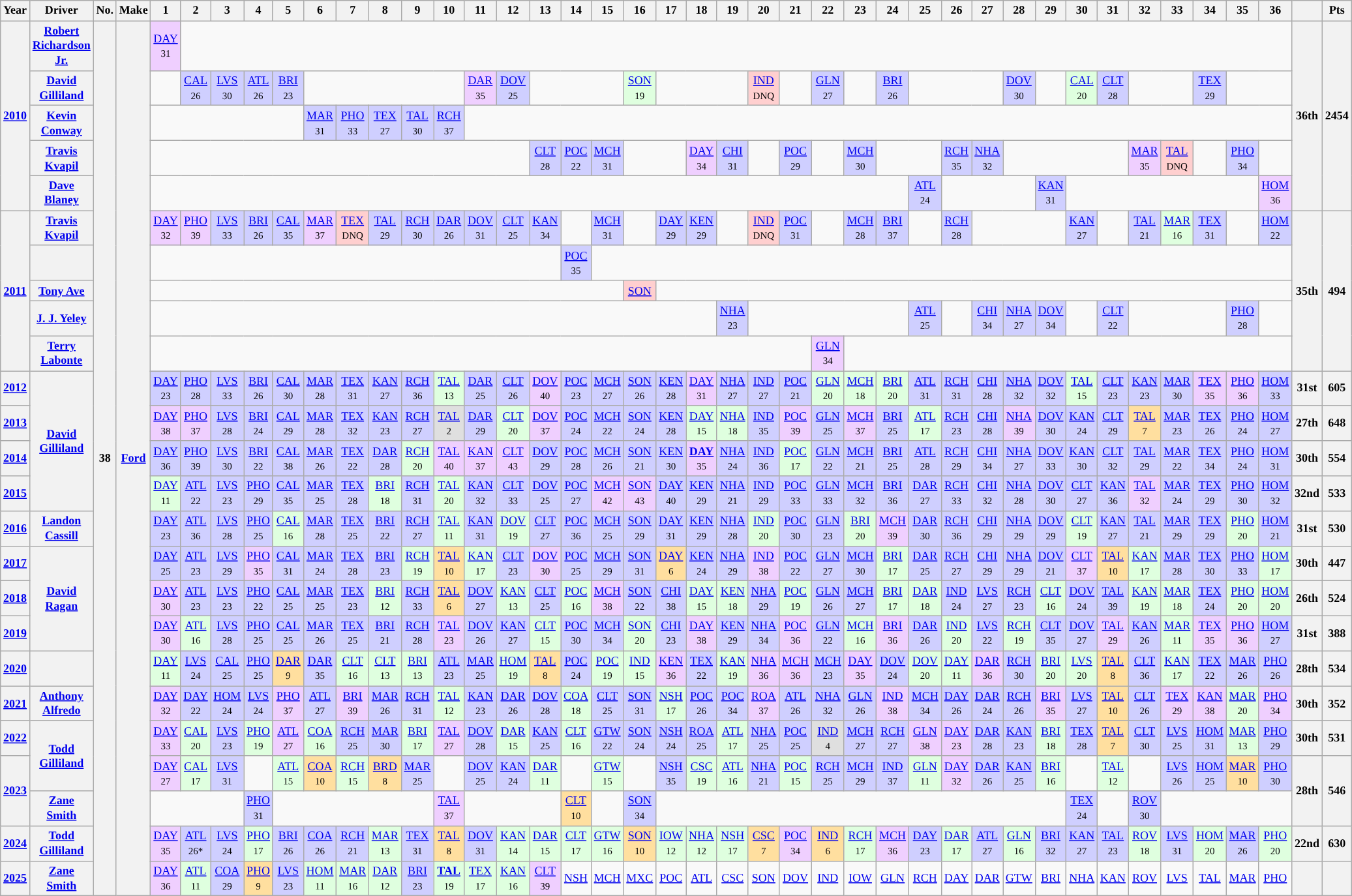<table class="wikitable" style="text-align:center; font-size:75%">
<tr>
<th>Year</th>
<th>Driver</th>
<th>No.</th>
<th>Make</th>
<th>1</th>
<th>2</th>
<th>3</th>
<th>4</th>
<th>5</th>
<th>6</th>
<th>7</th>
<th>8</th>
<th>9</th>
<th>10</th>
<th>11</th>
<th>12</th>
<th>13</th>
<th>14</th>
<th>15</th>
<th>16</th>
<th>17</th>
<th>18</th>
<th>19</th>
<th>20</th>
<th>21</th>
<th>22</th>
<th>23</th>
<th>24</th>
<th>25</th>
<th>26</th>
<th>27</th>
<th>28</th>
<th>29</th>
<th>30</th>
<th>31</th>
<th>32</th>
<th>33</th>
<th>34</th>
<th>35</th>
<th>36</th>
<th></th>
<th>Pts</th>
</tr>
<tr>
<th rowspan=5><a href='#'>2010</a></th>
<th><a href='#'>Robert Richardson Jr.</a></th>
<th rowspan="25">38</th>
<th rowspan="25"><a href='#'>Ford</a></th>
<td style="background:#EFCFFF;"><a href='#'>DAY</a><br><small>31</small></td>
<td colspan=35></td>
<th rowspan=5>36th</th>
<th rowspan=5>2454</th>
</tr>
<tr>
<th><a href='#'>David Gilliland</a></th>
<td></td>
<td style="background:#CFCFFF;"><a href='#'>CAL</a><br><small>26</small></td>
<td style="background:#CFCFFF;"><a href='#'>LVS</a><br><small>30</small></td>
<td style="background:#CFCFFF;"><a href='#'>ATL</a><br><small>26</small></td>
<td style="background:#CFCFFF;"><a href='#'>BRI</a><br><small>23</small></td>
<td colspan=5></td>
<td style="background:#EFCFFF;"><a href='#'>DAR</a><br><small>35</small></td>
<td style="background:#CFCFFF;"><a href='#'>DOV</a><br><small>25</small></td>
<td colspan=3></td>
<td style="background:#DFFFDF;"><a href='#'>SON</a><br><small>19</small></td>
<td colspan=3></td>
<td style="background:#FFCFCF;"><a href='#'>IND</a><br><small>DNQ</small></td>
<td></td>
<td style="background:#CFCFFF;"><a href='#'>GLN</a><br><small>27</small></td>
<td></td>
<td style="background:#CFCFFF;"><a href='#'>BRI</a><br><small>26</small></td>
<td colspan=3></td>
<td style="background:#CFCFFF;"><a href='#'>DOV</a><br><small>30</small></td>
<td></td>
<td style="background:#DFFFDF;"><a href='#'>CAL</a><br><small>20</small></td>
<td style="background:#CFCFFF;"><a href='#'>CLT</a><br><small>28</small></td>
<td colspan=2></td>
<td style="background:#CFCFFF;"><a href='#'>TEX</a><br><small>29</small></td>
<td colspan=2></td>
</tr>
<tr>
<th><a href='#'>Kevin Conway</a></th>
<td colspan=5></td>
<td style="background:#CFCFFF;"><a href='#'>MAR</a><br><small>31</small></td>
<td style="background:#CFCFFF;"><a href='#'>PHO</a><br><small>33</small></td>
<td style="background:#CFCFFF;"><a href='#'>TEX</a><br><small>27</small></td>
<td style="background:#CFCFFF;"><a href='#'>TAL</a><br><small>30</small></td>
<td style="background:#CFCFFF;"><a href='#'>RCH</a><br><small>37</small></td>
<td colspan=26></td>
</tr>
<tr>
<th><a href='#'>Travis Kvapil</a></th>
<td colspan=12></td>
<td style="background:#CFCFFF;"><a href='#'>CLT</a><br><small>28</small></td>
<td style="background:#CFCFFF;"><a href='#'>POC</a><br><small>22</small></td>
<td style="background:#CFCFFF;"><a href='#'>MCH</a><br><small>31</small></td>
<td colspan=2></td>
<td style="background:#EFCFFF;"><a href='#'>DAY</a><br><small>34</small></td>
<td style="background:#CFCFFF;"><a href='#'>CHI</a><br><small>31</small></td>
<td></td>
<td style="background:#CFCFFF;"><a href='#'>POC</a><br><small>29</small></td>
<td></td>
<td style="background:#CFCFFF;"><a href='#'>MCH</a><br><small>30</small></td>
<td colspan=2></td>
<td style="background:#CFCFFF;"><a href='#'>RCH</a><br><small>35</small></td>
<td style="background:#CFCFFF;"><a href='#'>NHA</a><br><small>32</small></td>
<td colspan=4></td>
<td style="background:#EFCFFF;"><a href='#'>MAR</a><br><small>35</small></td>
<td style="background:#FFCFCF;"><a href='#'>TAL</a><br><small>DNQ</small></td>
<td></td>
<td style="background:#CFCFFF;"><a href='#'>PHO</a><br><small>34</small></td>
<td></td>
</tr>
<tr>
<th><a href='#'>Dave Blaney</a></th>
<td colspan=24></td>
<td style="background:#CFCFFF;"><a href='#'>ATL</a><br><small>24</small></td>
<td colspan=3></td>
<td style="background:#CFCFFF;"><a href='#'>KAN</a><br><small>31</small></td>
<td colspan=6></td>
<td style="background:#EFCFFF;"><a href='#'>HOM</a><br><small>36</small></td>
</tr>
<tr>
<th rowspan=5><a href='#'>2011</a></th>
<th><a href='#'>Travis Kvapil</a></th>
<td style="background:#EFCFFF;"><a href='#'>DAY</a><br><small>32</small></td>
<td style="background:#EFCFFF;"><a href='#'>PHO</a><br><small>39</small></td>
<td style="background:#CFCFFF;"><a href='#'>LVS</a><br><small>33</small></td>
<td style="background:#CFCFFF;"><a href='#'>BRI</a><br><small>26</small></td>
<td style="background:#CFCFFF;"><a href='#'>CAL</a><br><small>35</small></td>
<td style="background:#EFCFFF;"><a href='#'>MAR</a><br><small>37</small></td>
<td style="background:#FFCFCF;"><a href='#'>TEX</a><br><small>DNQ</small></td>
<td style="background:#CFCFFF;"><a href='#'>TAL</a><br><small>29</small></td>
<td style="background:#CFCFFF;"><a href='#'>RCH</a><br><small>30</small></td>
<td style="background:#CFCFFF;"><a href='#'>DAR</a><br><small>26</small></td>
<td style="background:#CFCFFF;"><a href='#'>DOV</a><br><small>31</small></td>
<td style="background:#CFCFFF;"><a href='#'>CLT</a><br><small>25</small></td>
<td style="background:#CFCFFF;"><a href='#'>KAN</a><br><small>34</small></td>
<td></td>
<td style="background:#CFCFFF;"><a href='#'>MCH</a><br><small>31</small></td>
<td></td>
<td style="background:#CFCFFF;"><a href='#'>DAY</a><br><small>29</small></td>
<td style="background:#CFCFFF;"><a href='#'>KEN</a><br><small>29</small></td>
<td></td>
<td style="background:#FFCFCF;"><a href='#'>IND</a><br><small>DNQ</small></td>
<td style="background:#CFCFFF;"><a href='#'>POC</a><br><small>31</small></td>
<td></td>
<td style="background:#CFCFFF;"><a href='#'>MCH</a><br><small>28</small></td>
<td style="background:#CFCFFF;"><a href='#'>BRI</a><br><small>37</small></td>
<td></td>
<td style="background:#CFCFFF;"><a href='#'>RCH</a><br><small>28</small></td>
<td colspan=3></td>
<td style="background:#CFCFFF;"><a href='#'>KAN</a><br><small>27</small></td>
<td></td>
<td style="background:#CFCFFF;"><a href='#'>TAL</a><br><small>21</small></td>
<td style="background:#DFFFDF;"><a href='#'>MAR</a><br><small>16</small></td>
<td style="background:#CFCFFF;"><a href='#'>TEX</a><br><small>31</small></td>
<td></td>
<td style="background:#CFCFFF;"><a href='#'>HOM</a><br><small>22</small></td>
<th rowspan=5>35th</th>
<th rowspan=5>494</th>
</tr>
<tr>
<th></th>
<td colspan=13></td>
<td style="background:#CFCFFF;"><a href='#'>POC</a><br><small>35</small></td>
<td colspan=22></td>
</tr>
<tr>
<th><a href='#'>Tony Ave</a></th>
<td colspan=15></td>
<td style="background:#FFCFCF;"><a href='#'>SON</a><br></td>
<td colspan=20></td>
</tr>
<tr>
<th><a href='#'>J. J. Yeley</a></th>
<td colspan=18></td>
<td style="background:#CFCFFF;"><a href='#'>NHA</a><br><small>23</small></td>
<td colspan=5></td>
<td style="background:#CFCFFF;"><a href='#'>ATL</a><br><small>25</small></td>
<td></td>
<td style="background:#CFCFFF;"><a href='#'>CHI</a><br><small>34</small></td>
<td style="background:#CFCFFF;"><a href='#'>NHA</a><br><small>27</small></td>
<td style="background:#CFCFFF;"><a href='#'>DOV</a><br><small>34</small></td>
<td></td>
<td style="background:#CFCFFF;"><a href='#'>CLT</a><br><small>22</small></td>
<td colspan=3></td>
<td style="background:#CFCFFF;"><a href='#'>PHO</a><br><small>28</small></td>
<td></td>
</tr>
<tr>
<th><a href='#'>Terry Labonte</a></th>
<td colspan=21></td>
<td style="background:#EFCFFF;"><a href='#'>GLN</a><br><small>34</small></td>
<td colspan=14></td>
</tr>
<tr>
<th><a href='#'>2012</a></th>
<th rowspan=4><a href='#'>David Gilliland</a></th>
<td style="background:#CFCFFF;"><a href='#'>DAY</a><br><small>23</small></td>
<td style="background:#CFCFFF;"><a href='#'>PHO</a><br><small>28</small></td>
<td style="background:#CFCFFF;"><a href='#'>LVS</a><br><small>33</small></td>
<td style="background:#CFCFFF;"><a href='#'>BRI</a><br><small>26</small></td>
<td style="background:#CFCFFF;"><a href='#'>CAL</a><br><small>30</small></td>
<td style="background:#CFCFFF;"><a href='#'>MAR</a><br><small>28</small></td>
<td style="background:#CFCFFF;"><a href='#'>TEX</a><br><small>31</small></td>
<td style="background:#CFCFFF;"><a href='#'>KAN</a><br><small>27</small></td>
<td style="background:#CFCFFF;"><a href='#'>RCH</a><br><small>36</small></td>
<td style="background:#DFFFDF;"><a href='#'>TAL</a><br><small>13</small></td>
<td style="background:#CFCFFF;"><a href='#'>DAR</a><br><small>25</small></td>
<td style="background:#CFCFFF;"><a href='#'>CLT</a><br><small>26</small></td>
<td style="background:#EFCFFF;"><a href='#'>DOV</a><br><small>40</small></td>
<td style="background:#CFCFFF;"><a href='#'>POC</a><br><small>23</small></td>
<td style="background:#CFCFFF;"><a href='#'>MCH</a><br><small>27</small></td>
<td style="background:#CFCFFF;"><a href='#'>SON</a><br><small>26</small></td>
<td style="background:#CFCFFF;"><a href='#'>KEN</a><br><small>28</small></td>
<td style="background:#EFCFFF;"><a href='#'>DAY</a><br><small>31</small></td>
<td style="background:#CFCFFF;"><a href='#'>NHA</a><br><small>27</small></td>
<td style="background:#CFCFFF;"><a href='#'>IND</a><br><small>27</small></td>
<td style="background:#CFCFFF;"><a href='#'>POC</a><br><small>21</small></td>
<td style="background:#DFFFDF;"><a href='#'>GLN</a><br><small>20</small></td>
<td style="background:#DFFFDF;"><a href='#'>MCH</a><br><small>18</small></td>
<td style="background:#DFFFDF;"><a href='#'>BRI</a><br><small>20</small></td>
<td style="background:#CFCFFF;"><a href='#'>ATL</a><br><small>31</small></td>
<td style="background:#CFCFFF;"><a href='#'>RCH</a><br><small>31</small></td>
<td style="background:#CFCFFF;"><a href='#'>CHI</a><br><small>28</small></td>
<td style="background:#CFCFFF;"><a href='#'>NHA</a><br><small>32</small></td>
<td style="background:#CFCFFF;"><a href='#'>DOV</a><br><small>32</small></td>
<td style="background:#DFFFDF;"><a href='#'>TAL</a><br><small>15</small></td>
<td style="background:#CFCFFF;"><a href='#'>CLT</a><br><small>23</small></td>
<td style="background:#CFCFFF;"><a href='#'>KAN</a><br><small>23</small></td>
<td style="background:#CFCFFF;"><a href='#'>MAR</a><br><small>30</small></td>
<td style="background:#EFCFFF;"><a href='#'>TEX</a><br><small>35</small></td>
<td style="background:#EFCFFF;"><a href='#'>PHO</a><br><small>36</small></td>
<td style="background:#CFCFFF;"><a href='#'>HOM</a><br><small>33</small></td>
<th>31st</th>
<th>605</th>
</tr>
<tr>
<th><a href='#'>2013</a></th>
<td style="background:#EFCFFF;"><a href='#'>DAY</a><br><small>38</small></td>
<td style="background:#EFCFFF;"><a href='#'>PHO</a><br><small>37</small></td>
<td style="background:#CFCFFF;"><a href='#'>LVS</a><br><small>28</small></td>
<td style="background:#CFCFFF;"><a href='#'>BRI</a><br><small>24</small></td>
<td style="background:#CFCFFF;"><a href='#'>CAL</a><br><small>29</small></td>
<td style="background:#CFCFFF;"><a href='#'>MAR</a><br><small>28</small></td>
<td style="background:#CFCFFF;"><a href='#'>TEX</a><br><small>32</small></td>
<td style="background:#CFCFFF;"><a href='#'>KAN</a><br><small>23</small></td>
<td style="background:#CFCFFF;"><a href='#'>RCH</a><br><small>27</small></td>
<td style="background:#DFDFDF;"><a href='#'>TAL</a><br><small>2</small></td>
<td style="background:#CFCFFF;"><a href='#'>DAR</a><br><small>29</small></td>
<td style="background:#DFFFDF;"><a href='#'>CLT</a><br><small>20</small></td>
<td style="background:#EFCFFF;"><a href='#'>DOV</a><br><small>37</small></td>
<td style="background:#CFCFFF;"><a href='#'>POC</a><br><small>24</small></td>
<td style="background:#CFCFFF;"><a href='#'>MCH</a><br><small>22</small></td>
<td style="background:#CFCFFF;"><a href='#'>SON</a><br><small>24</small></td>
<td style="background:#CFCFFF;"><a href='#'>KEN</a><br><small>28</small></td>
<td style="background:#DFFFDF;"><a href='#'>DAY</a><br><small>15</small></td>
<td style="background:#DFFFDF;"><a href='#'>NHA</a><br><small>18</small></td>
<td style="background:#CFCFFF;"><a href='#'>IND</a><br><small>35</small></td>
<td style="background:#EFCFFF;"><a href='#'>POC</a><br><small>39</small></td>
<td style="background:#CFCFFF;"><a href='#'>GLN</a><br><small>25</small></td>
<td style="background:#EFCFFF;"><a href='#'>MCH</a><br><small>37</small></td>
<td style="background:#CFCFFF;"><a href='#'>BRI</a><br><small>25</small></td>
<td style="background:#DFFFDF;"><a href='#'>ATL</a><br><small>17</small></td>
<td style="background:#CFCFFF;"><a href='#'>RCH</a><br><small>23</small></td>
<td style="background:#CFCFFF;"><a href='#'>CHI</a><br><small>28</small></td>
<td style="background:#EFCFFF;"><a href='#'>NHA</a><br><small>39</small></td>
<td style="background:#CFCFFF;"><a href='#'>DOV</a><br><small>30</small></td>
<td style="background:#CFCFFF;"><a href='#'>KAN</a><br><small>24</small></td>
<td style="background:#CFCFFF;"><a href='#'>CLT</a><br><small>29</small></td>
<td style="background:#FFDF9F;"><a href='#'>TAL</a><br><small>7</small></td>
<td style="background:#CFCFFF;"><a href='#'>MAR</a><br><small>23</small></td>
<td style="background:#CFCFFF;"><a href='#'>TEX</a><br><small>26</small></td>
<td style="background:#CFCFFF;"><a href='#'>PHO</a><br><small>24</small></td>
<td style="background:#CFCFFF;"><a href='#'>HOM</a><br><small>27</small></td>
<th>27th</th>
<th>648</th>
</tr>
<tr>
<th><a href='#'>2014</a></th>
<td style="background:#cfcfff;"><a href='#'>DAY</a><br><small>36</small></td>
<td style="background:#cfcfff;"><a href='#'>PHO</a><br><small>39</small></td>
<td style="background:#cfcfff;"><a href='#'>LVS</a><br><small>30</small></td>
<td style="background:#cfcfff;"><a href='#'>BRI</a><br><small>22</small></td>
<td style="background:#cfcfff;"><a href='#'>CAL</a><br><small>38</small></td>
<td style="background:#cfcfff;"><a href='#'>MAR</a><br><small>26</small></td>
<td style="background:#cfcfff;"><a href='#'>TEX</a><br><small>22</small></td>
<td style="background:#cfcfff;"><a href='#'>DAR</a><br><small>28</small></td>
<td style="background:#dfffdf;"><a href='#'>RCH</a><br><small>20</small></td>
<td style="background:#efcfff;"><a href='#'>TAL</a><br><small>40</small></td>
<td style="background:#efcfff;"><a href='#'>KAN</a><br><small>37</small></td>
<td style="background:#efcfff;"><a href='#'>CLT</a><br><small>43</small></td>
<td style="background:#cfcfff;"><a href='#'>DOV</a><br><small>29</small></td>
<td style="background:#cfcfff;"><a href='#'>POC</a><br><small>28</small></td>
<td style="background:#cfcfff;"><a href='#'>MCH</a><br><small>26</small></td>
<td style="background:#cfcfff;"><a href='#'>SON</a><br><small>21</small></td>
<td style="background:#cfcfff;"><a href='#'>KEN</a><br><small>30</small></td>
<td style="background:#efcfff;"><strong><a href='#'>DAY</a></strong><br><small>35</small></td>
<td style="background:#cfcfff;"><a href='#'>NHA</a><br><small>24</small></td>
<td style="background:#cfcfff;"><a href='#'>IND</a><br><small>36</small></td>
<td style="background:#dfffdf;"><a href='#'>POC</a><br><small>17</small></td>
<td style="background:#cfcfff;"><a href='#'>GLN</a><br><small>22</small></td>
<td style="background:#cfcfff;"><a href='#'>MCH</a><br><small>21</small></td>
<td style="background:#cfcfff;"><a href='#'>BRI</a><br><small>25</small></td>
<td style="background:#cfcfff;"><a href='#'>ATL</a><br><small>28</small></td>
<td style="background:#cfcfff;"><a href='#'>RCH</a><br><small>29</small></td>
<td style="background:#cfcfff;"><a href='#'>CHI</a><br><small>34</small></td>
<td style="background:#cfcfff;"><a href='#'>NHA</a><br><small>27</small></td>
<td style="background:#cfcfff;"><a href='#'>DOV</a><br><small>33</small></td>
<td style="background:#cfcfff;"><a href='#'>KAN</a><br><small>30</small></td>
<td style="background:#cfcfff;"><a href='#'>CLT</a><br><small>32</small></td>
<td style="background:#cfcfff;"><a href='#'>TAL</a><br><small>29</small></td>
<td style="background:#cfcfff;"><a href='#'>MAR</a><br><small>22</small></td>
<td style="background:#cfcfff;"><a href='#'>TEX</a><br><small>34</small></td>
<td style="background:#cfcfff;"><a href='#'>PHO</a><br><small>24</small></td>
<td style="background:#cfcfff;"><a href='#'>HOM</a><br><small>31</small></td>
<th>30th</th>
<th>554</th>
</tr>
<tr>
<th><a href='#'>2015</a></th>
<td style="background:#dfffdf;"><a href='#'>DAY</a><br><small>11</small></td>
<td style="background:#cfcfff;"><a href='#'>ATL</a><br><small>22</small></td>
<td style="background:#cfcfff;"><a href='#'>LVS</a><br><small>23</small></td>
<td style="background:#cfcfff;"><a href='#'>PHO</a><br><small>29</small></td>
<td style="background:#cfcfff;"><a href='#'>CAL</a><br><small>35</small></td>
<td style="background:#cfcfff;"><a href='#'>MAR</a><br><small>25</small></td>
<td style="background:#cfcfff;"><a href='#'>TEX</a><br><small>28</small></td>
<td style="background:#dfffdf;"><a href='#'>BRI</a><br><small>18</small></td>
<td style="background:#cfcfff;"><a href='#'>RCH</a><br><small>31</small></td>
<td style="background:#dfffdf;"><a href='#'>TAL</a><br><small>20</small></td>
<td style="background:#cfcfff;"><a href='#'>KAN</a><br><small>32</small></td>
<td style="background:#cfcfff;"><a href='#'>CLT</a><br><small>33</small></td>
<td style="background:#cfcfff;"><a href='#'>DOV</a><br><small>25</small></td>
<td style="background:#cfcfff;"><a href='#'>POC</a><br><small>27</small></td>
<td style="background:#efcfff;"><a href='#'>MCH</a><br><small>42</small></td>
<td style="background:#efcfff;"><a href='#'>SON</a><br><small>43</small></td>
<td style="background:#cfcfff;"><a href='#'>DAY</a><br><small>40</small></td>
<td style="background:#cfcfff;"><a href='#'>KEN</a><br><small>29</small></td>
<td style="background:#cfcfff;"><a href='#'>NHA</a><br><small>21</small></td>
<td style="background:#cfcfff;"><a href='#'>IND</a><br><small>29</small></td>
<td style="background:#cfcfff;"><a href='#'>POC</a><br><small>33</small></td>
<td style="background:#cfcfff;"><a href='#'>GLN</a><br><small>33</small></td>
<td style="background:#cfcfff;"><a href='#'>MCH</a><br><small>32</small></td>
<td style="background:#cfcfff;"><a href='#'>BRI</a><br><small>36</small></td>
<td style="background:#cfcfff;"><a href='#'>DAR</a><br><small>27</small></td>
<td style="background:#cfcfff;"><a href='#'>RCH</a><br><small>33</small></td>
<td style="background:#cfcfff;"><a href='#'>CHI</a><br><small>32</small></td>
<td style="background:#cfcfff;"><a href='#'>NHA</a><br><small>28</small></td>
<td style="background:#cfcfff;"><a href='#'>DOV</a><br><small>30</small></td>
<td style="background:#cfcfff;"><a href='#'>CLT</a><br><small>27</small></td>
<td style="background:#cfcfff;"><a href='#'>KAN</a><br><small>36</small></td>
<td style="background:#efcfff;"><a href='#'>TAL</a><br><small>32</small></td>
<td style="background:#cfcfff;"><a href='#'>MAR</a><br><small>24</small></td>
<td style="background:#cfcfff;"><a href='#'>TEX</a><br><small>29</small></td>
<td style="background:#cfcfff;"><a href='#'>PHO</a><br><small>30</small></td>
<td style="background:#cfcfff;"><a href='#'>HOM</a><br><small>32</small></td>
<th>32nd</th>
<th>533</th>
</tr>
<tr>
<th><a href='#'>2016</a></th>
<th><a href='#'>Landon Cassill</a></th>
<td style="background:#CFCFFF;"><a href='#'>DAY</a><br><small>23</small></td>
<td style="background:#CFCFFF;"><a href='#'>ATL</a><br><small>36</small></td>
<td style="background:#CFCFFF;"><a href='#'>LVS</a><br><small>28</small></td>
<td style="background:#CFCFFF;"><a href='#'>PHO</a><br><small>25</small></td>
<td style="background:#DFFFDF;"><a href='#'>CAL</a><br><small>16</small></td>
<td style="background:#CFCFFF;"><a href='#'>MAR</a><br><small>28</small></td>
<td style="background:#CFCFFF;"><a href='#'>TEX</a><br><small>25</small></td>
<td style="background:#CFCFFF;"><a href='#'>BRI</a><br><small>22</small></td>
<td style="background:#CFCFFF;"><a href='#'>RCH</a><br><small>27</small></td>
<td style="background:#DFFFDF;"><a href='#'>TAL</a><br><small>11</small></td>
<td style="background:#CFCFFF;"><a href='#'>KAN</a><br><small>31</small></td>
<td style="background:#DFFFDF;"><a href='#'>DOV</a><br><small>19</small></td>
<td style="background:#CFCFFF;"><a href='#'>CLT</a><br><small>27</small></td>
<td style="background:#CFCFFF;"><a href='#'>POC</a><br><small>36</small></td>
<td style="background:#CFCFFF;"><a href='#'>MCH</a><br><small>25</small></td>
<td style="background:#CFCFFF;"><a href='#'>SON</a><br><small>29</small></td>
<td style="background:#CFCFFF;"><a href='#'>DAY</a><br><small>31</small></td>
<td style="background:#CFCFFF;"><a href='#'>KEN</a><br><small>29</small></td>
<td style="background:#CFCFFF;"><a href='#'>NHA</a><br><small>28</small></td>
<td style="background:#DFFFDF;"><a href='#'>IND</a><br><small>20</small></td>
<td style="background:#CFCFFF;"><a href='#'>POC</a><br><small>30</small></td>
<td style="background:#CFCFFF;"><a href='#'>GLN</a><br><small>23</small></td>
<td style="background:#DFFFDF;"><a href='#'>BRI</a><br><small>20</small></td>
<td style="background:#EFCFFF;"><a href='#'>MCH</a><br><small>39</small></td>
<td style="background:#CFCFFF;"><a href='#'>DAR</a><br><small>30</small></td>
<td style="background:#CFCFFF;"><a href='#'>RCH</a><br><small>36</small></td>
<td style="background:#CFCFFF;"><a href='#'>CHI</a><br><small>29</small></td>
<td style="background:#CFCFFF;"><a href='#'>NHA</a><br><small>29</small></td>
<td style="background:#CFCFFF;"><a href='#'>DOV</a><br><small>29</small></td>
<td style="background:#DFFFDF;"><a href='#'>CLT</a><br><small>19</small></td>
<td style="background:#CFCFFF;"><a href='#'>KAN</a><br><small>27</small></td>
<td style="background:#CFCFFF;"><a href='#'>TAL</a><br><small>21</small></td>
<td style="background:#CFCFFF;"><a href='#'>MAR</a><br><small>29</small></td>
<td style="background:#CFCFFF;"><a href='#'>TEX</a><br><small>29</small></td>
<td style="background:#DFFFDF;"><a href='#'>PHO</a><br><small>20</small></td>
<td style="background:#CFCFFF;"><a href='#'>HOM</a><br><small>21</small></td>
<th>31st</th>
<th>530</th>
</tr>
<tr>
<th><a href='#'>2017</a></th>
<th rowspan=3><a href='#'>David Ragan</a></th>
<td style="background:#CFCFFF;"><a href='#'>DAY</a><br><small>25</small></td>
<td style="background:#CFCFFF;"><a href='#'>ATL</a><br><small>23</small></td>
<td style="background:#CFCFFF;"><a href='#'>LVS</a><br><small>29</small></td>
<td style="background:#EFCFFF;"><a href='#'>PHO</a><br><small>35</small></td>
<td style="background:#CFCFFF;"><a href='#'>CAL</a><br><small>31</small></td>
<td style="background:#CFCFFF;"><a href='#'>MAR</a><br><small>24</small></td>
<td style="background:#CFCFFF;"><a href='#'>TEX</a><br><small>28</small></td>
<td style="background:#CFCFFF;"><a href='#'>BRI</a><br><small>23</small></td>
<td style="background:#DFFFDF;"><a href='#'>RCH</a><br><small>19</small></td>
<td style="background:#FFDF9F;"><a href='#'>TAL</a><br><small>10</small></td>
<td style="background:#DFFFDF;"><a href='#'>KAN</a><br><small>17</small></td>
<td style="background:#CFCFFF;"><a href='#'>CLT</a><br><small>23</small></td>
<td style="background:#EFCFFF;"><a href='#'>DOV</a><br><small>30</small></td>
<td style="background:#CFCFFF;"><a href='#'>POC</a><br><small>25</small></td>
<td style="background:#CFCFFF;"><a href='#'>MCH</a><br><small>29</small></td>
<td style="background:#CFCFFF;"><a href='#'>SON</a><br><small>31</small></td>
<td style="background:#FFDF9F;"><a href='#'>DAY</a><br><small>6</small></td>
<td style="background:#CFCFFF;"><a href='#'>KEN</a><br><small>24</small></td>
<td style="background:#CFCFFF;"><a href='#'>NHA</a><br><small>29</small></td>
<td style="background:#EFCFFF;"><a href='#'>IND</a><br><small>38</small></td>
<td style="background:#CFCFFF;"><a href='#'>POC</a><br><small>22</small></td>
<td style="background:#CFCFFF;"><a href='#'>GLN</a><br><small>27</small></td>
<td style="background:#CFCFFF;"><a href='#'>MCH</a><br><small>30</small></td>
<td style="background:#DFFFDF;"><a href='#'>BRI</a><br><small>17</small></td>
<td style="background:#CFCFFF;"><a href='#'>DAR</a><br><small>25</small></td>
<td style="background:#CFCFFF;"><a href='#'>RCH</a><br><small>27</small></td>
<td style="background:#CFCFFF;"><a href='#'>CHI</a><br><small>29</small></td>
<td style="background:#CFCFFF;"><a href='#'>NHA</a><br><small>29</small></td>
<td style="background:#CFCFFF;"><a href='#'>DOV</a><br><small>21</small></td>
<td style="background:#EFCFFF;"><a href='#'>CLT</a><br><small>37</small></td>
<td style="background:#FFDF9F;"><a href='#'>TAL</a><br><small>10</small></td>
<td style="background:#DFFFDF;"><a href='#'>KAN</a><br><small>17</small></td>
<td style="background:#CFCFFF;"><a href='#'>MAR</a><br><small>28</small></td>
<td style="background:#CFCFFF;"><a href='#'>TEX</a><br><small>30</small></td>
<td style="background:#CFCFFF;"><a href='#'>PHO</a><br><small>33</small></td>
<td style="background:#DFFFDF;"><a href='#'>HOM</a><br><small>17</small></td>
<th>30th</th>
<th>447</th>
</tr>
<tr>
<th><a href='#'>2018</a></th>
<td style="background:#EFCFFF;"><a href='#'>DAY</a><br><small>30</small></td>
<td style="background:#CFCFFF;"><a href='#'>ATL</a><br><small>23</small></td>
<td style="background:#CFCFFF;"><a href='#'>LVS</a><br><small>23</small></td>
<td style="background:#CFCFFF;"><a href='#'>PHO</a><br><small>22</small></td>
<td style="background:#CFCFFF;"><a href='#'>CAL</a><br><small>25</small></td>
<td style="background:#CFCFFF;"><a href='#'>MAR</a><br><small>25</small></td>
<td style="background:#CFCFFF;"><a href='#'>TEX</a><br><small>23</small></td>
<td style="background:#DFFFDF;"><a href='#'>BRI</a><br><small>12</small></td>
<td style="background:#CFCFFF;"><a href='#'>RCH</a><br><small>33</small></td>
<td style="background:#FFDF9F;"><a href='#'>TAL</a><br><small>6</small></td>
<td style="background:#CFCFFF;"><a href='#'>DOV</a><br><small>27</small></td>
<td style="background:#DFFFDF;"><a href='#'>KAN</a><br><small>13</small></td>
<td style="background:#CFCFFF;"><a href='#'>CLT</a><br><small>25</small></td>
<td style="background:#DFFFDF;"><a href='#'>POC</a><br><small>16</small></td>
<td style="background:#EFCFFF;"><a href='#'>MCH</a><br><small>38</small></td>
<td style="background:#CFCFFF;"><a href='#'>SON</a><br><small>22</small></td>
<td style="background:#CFCFFF;"><a href='#'>CHI</a><br><small>38</small></td>
<td style="background:#DFFFDF;"><a href='#'>DAY</a><br><small>15</small></td>
<td style="background:#DFFFDF;"><a href='#'>KEN</a><br><small>18</small></td>
<td style="background:#CFCFFF;"><a href='#'>NHA</a><br><small>29</small></td>
<td style="background:#DFFFDF;"><a href='#'>POC</a><br><small>19</small></td>
<td style="background:#CFCFFF;"><a href='#'>GLN</a><br><small>26</small></td>
<td style="background:#CFCFFF;"><a href='#'>MCH</a><br><small>27</small></td>
<td style="background:#DFFFDF;"><a href='#'>BRI</a><br><small>17</small></td>
<td style="background:#DFFFDF;"><a href='#'>DAR</a><br><small>18</small></td>
<td style="background:#CFCFFF;"><a href='#'>IND</a><br><small>24</small></td>
<td style="background:#CFCFFF;"><a href='#'>LVS</a><br><small>27</small></td>
<td style="background:#CFCFFF;"><a href='#'>RCH</a><br><small>23</small></td>
<td style="background:#DFFFDF;"><a href='#'>CLT</a><br><small>16</small></td>
<td style="background:#CFCFFF;"><a href='#'>DOV</a><br><small>24</small></td>
<td style="background:#CFCFFF;"><a href='#'>TAL</a><br><small>39</small></td>
<td style="background:#DFFFDF;"><a href='#'>KAN</a><br><small>19</small></td>
<td style="background:#DFFFDF;"><a href='#'>MAR</a><br><small>18</small></td>
<td style="background:#CFCFFF;"><a href='#'>TEX</a><br><small>24</small></td>
<td style="background:#DFFFDF;"><a href='#'>PHO</a><br><small>20</small></td>
<td style="background:#DFFFDF;"><a href='#'>HOM</a><br><small>20</small></td>
<th>26th</th>
<th>524</th>
</tr>
<tr>
<th><a href='#'>2019</a></th>
<td style="background:#EFCFFF;"><a href='#'>DAY</a><br><small>30</small></td>
<td style="background:#DFFFDF;"><a href='#'>ATL</a><br><small>16</small></td>
<td style="background:#CFCFFF;"><a href='#'>LVS</a><br><small>28</small></td>
<td style="background:#CFCFFF;"><a href='#'>PHO</a><br><small>25</small></td>
<td style="background:#CFCFFF;"><a href='#'>CAL</a><br><small>25</small></td>
<td style="background:#CFCFFF;"><a href='#'>MAR</a><br><small>26</small></td>
<td style="background:#CFCFFF;"><a href='#'>TEX</a><br><small>25</small></td>
<td style="background:#CFCFFF;"><a href='#'>BRI</a><br><small>21</small></td>
<td style="background:#CFCFFF;"><a href='#'>RCH</a><br><small>28</small></td>
<td style="background:#EFCFFF;"><a href='#'>TAL</a><br><small>23</small></td>
<td style="background:#CFCFFF;"><a href='#'>DOV</a><br><small>26</small></td>
<td style="background:#CFCFFF;"><a href='#'>KAN</a><br><small>27</small></td>
<td style="background:#DFFFDF;"><a href='#'>CLT</a><br><small>15</small></td>
<td style="background:#CFCFFF;"><a href='#'>POC</a><br><small>30</small></td>
<td style="background:#CFCFFF;"><a href='#'>MCH</a><br><small>34</small></td>
<td style="background:#DFFFDF;"><a href='#'>SON</a><br><small>20</small></td>
<td style="background:#CFCFFF;"><a href='#'>CHI</a><br><small>23</small></td>
<td style="background:#EFCFFF;"><a href='#'>DAY</a><br><small>38</small></td>
<td style="background:#CFCFFF;"><a href='#'>KEN</a><br><small>29</small></td>
<td style="background:#CFCFFF;"><a href='#'>NHA</a><br><small>34</small></td>
<td style="background:#EFCFFF;"><a href='#'>POC</a><br><small>36</small></td>
<td style="background:#CFCFFF;"><a href='#'>GLN</a><br><small>22</small></td>
<td style="background:#DFFFDF;"><a href='#'>MCH</a><br><small>16</small></td>
<td style="background:#EFCFFF;"><a href='#'>BRI</a><br><small>36</small></td>
<td style="background:#CFCFFF;"><a href='#'>DAR</a><br><small>26</small></td>
<td style="background:#DFFFDF;"><a href='#'>IND</a><br><small>20</small></td>
<td style="background:#CFCFFF;"><a href='#'>LVS</a><br><small>22</small></td>
<td style="background:#DFFFDF;"><a href='#'>RCH</a><br><small>19</small></td>
<td style="background:#CFCFFF;"><a href='#'>CLT</a><br><small>35</small></td>
<td style="background:#CFCFFF;"><a href='#'>DOV</a><br><small>27</small></td>
<td style="background:#EFCFFF;"><a href='#'>TAL</a><br><small>29</small></td>
<td style="background:#CFCFFF;"><a href='#'>KAN</a><br><small>26</small></td>
<td style="background:#DFFFDF;"><a href='#'>MAR</a><br><small>11</small></td>
<td style="background:#EFCFFF;"><a href='#'>TEX</a><br><small>35</small></td>
<td style="background:#EFCFFF;"><a href='#'>PHO</a><br><small>36</small></td>
<td style="background:#CFCFFF;"><a href='#'>HOM</a><br><small>27</small></td>
<th>31st</th>
<th>388</th>
</tr>
<tr>
<th><a href='#'>2020</a></th>
<th></th>
<td style="background:#DFFFDF;"><a href='#'>DAY</a><br><small>11</small></td>
<td style="background:#CFCFFF;"><a href='#'>LVS</a><br><small>24</small></td>
<td style="background:#CFCFFF;"><a href='#'>CAL</a><br><small>25</small></td>
<td style="background:#CFCFFF;"><a href='#'>PHO</a><br><small>25</small></td>
<td style="background:#FFDF9F;"><a href='#'>DAR</a><br><small>9</small></td>
<td style="background:#CFCFFF;"><a href='#'>DAR</a><br><small>35</small></td>
<td style="background:#DFFFDF;"><a href='#'>CLT</a><br><small>16</small></td>
<td style="background:#DFFFDF;"><a href='#'>CLT</a><br><small>13</small></td>
<td style="background:#DFFFDF;"><a href='#'>BRI</a><br><small>13</small></td>
<td style="background:#CFCFFF;"><a href='#'>ATL</a><br><small>23</small></td>
<td style="background:#CFCFFF;"><a href='#'>MAR</a><br><small>25</small></td>
<td style="background:#DFFFDF;"><a href='#'>HOM</a><br><small>19</small></td>
<td style="background:#FFDF9F;"><a href='#'>TAL</a><br><small>8</small></td>
<td style="background:#CFCFFF;"><a href='#'>POC</a><br><small>24</small></td>
<td style="background:#DFFFDF;"><a href='#'>POC</a><br><small>19</small></td>
<td style="background:#DFFFDF;"><a href='#'>IND</a><br><small>15</small></td>
<td style="background:#EFCFFF;"><a href='#'>KEN</a><br><small>36</small></td>
<td style="background:#CFCFFF;"><a href='#'>TEX</a><br><small>22</small></td>
<td style="background:#DFFFDF;"><a href='#'>KAN</a><br><small>19</small></td>
<td style="background:#EFCFFF;"><a href='#'>NHA</a><br><small>36</small></td>
<td style="background:#EFCFFF;"><a href='#'>MCH</a><br><small>36</small></td>
<td style="background:#CFCFFF;"><a href='#'>MCH</a><br><small>23</small></td>
<td style="background:#EFCFFF;"><a href='#'>DAY</a><br><small>35</small></td>
<td style="background:#CFCFFF;"><a href='#'>DOV</a><br><small>24</small></td>
<td style="background:#DFFFDF;"><a href='#'>DOV</a><br><small>20</small></td>
<td style="background:#DFFFDF;"><a href='#'>DAY</a><br><small>11</small></td>
<td style="background:#EFCFFF;"><a href='#'>DAR</a><br><small>36</small></td>
<td style="background:#CFCFFF;"><a href='#'>RCH</a><br><small>30</small></td>
<td style="background:#DFFFDF;"><a href='#'>BRI</a><br><small>20</small></td>
<td style="background:#DFFFDF;"><a href='#'>LVS</a><br><small>20</small></td>
<td style="background:#FFDF9F;"><a href='#'>TAL</a><br><small>8</small></td>
<td style="background:#CFCFFF;"><a href='#'>CLT</a><br><small>36</small></td>
<td style="background:#DFFFDF;"><a href='#'>KAN</a><br><small>17</small></td>
<td style="background:#CFCFFF;"><a href='#'>TEX</a><br><small>22</small></td>
<td style="background:#CFCFFF;"><a href='#'>MAR</a><br><small>26</small></td>
<td style="background:#CFCFFF;"><a href='#'>PHO</a><br><small>26</small></td>
<th>28th</th>
<th>534</th>
</tr>
<tr>
<th><a href='#'>2021</a></th>
<th><a href='#'>Anthony Alfredo</a></th>
<td style="background:#EFCFFF;"><a href='#'>DAY</a><br><small>32</small></td>
<td style="background:#CFCFFF;"><a href='#'>DAY</a><br><small>22</small></td>
<td style="background:#CFCFFF;"><a href='#'>HOM</a><br><small>24</small></td>
<td style="background:#CFCFFF;"><a href='#'>LVS</a><br><small>24</small></td>
<td style="background:#EFCFFF;"><a href='#'>PHO</a><br><small>37</small></td>
<td style="background:#CFCFFF;"><a href='#'>ATL</a><br><small>27</small></td>
<td style="background:#EFCFFF;"><a href='#'>BRI</a><br><small>39</small></td>
<td style="background:#CFCFFF;"><a href='#'>MAR</a><br><small>26</small></td>
<td style="background:#CFCFFF;"><a href='#'>RCH</a><br><small>31</small></td>
<td style="background:#DFFFDF;"><a href='#'>TAL</a><br><small>12</small></td>
<td style="background:#CFCFFF;"><a href='#'>KAN</a><br><small>23</small></td>
<td style="background:#CFCFFF;"><a href='#'>DAR</a><br><small>26</small></td>
<td style="background:#CFCFFF;"><a href='#'>DOV</a><br><small>28</small></td>
<td style="background:#DFFFDF;"><a href='#'>COA</a><br><small>18</small></td>
<td style="background:#CFCFFF;"><a href='#'>CLT</a><br><small>25</small></td>
<td style="background:#CFCFFF;"><a href='#'>SON</a><br><small>31</small></td>
<td style="background:#DFFFDF;"><a href='#'>NSH</a><br><small>17</small></td>
<td style="background:#CFCFFF;"><a href='#'>POC</a><br><small>26</small></td>
<td style="background:#CFCFFF;"><a href='#'>POC</a><br><small>34</small></td>
<td style="background:#EFCFFF;"><a href='#'>ROA</a><br><small>37</small></td>
<td style="background:#CFCFFF;"><a href='#'>ATL</a><br><small>26</small></td>
<td style="background:#CFCFFF;"><a href='#'>NHA</a><br><small>32</small></td>
<td style="background:#CFCFFF;"><a href='#'>GLN</a><br><small>26</small></td>
<td style="background:#EFCFFF;"><a href='#'>IND</a><br><small>38</small></td>
<td style="background:#CFCFFF;"><a href='#'>MCH</a><br><small>34</small></td>
<td style="background:#CFCFFF;"><a href='#'>DAY</a><br><small>26</small></td>
<td style="background:#CFCFFF;"><a href='#'>DAR</a><br><small>24</small></td>
<td style="background:#CFCFFF;"><a href='#'>RCH</a><br><small>26</small></td>
<td style="background:#EFCFFF;"><a href='#'>BRI</a><br><small>35</small></td>
<td style="background:#CFCFFF;"><a href='#'>LVS</a><br><small>27</small></td>
<td style="background:#FFDF9F;"><a href='#'>TAL</a><br><small>10</small></td>
<td style="background:#CFCFFF;"><a href='#'>CLT</a><br><small>26</small></td>
<td style="background:#EFCFFF;"><a href='#'>TEX</a><br><small>29</small></td>
<td style="background:#EFCFFF;"><a href='#'>KAN</a><br><small>38</small></td>
<td style="background:#DFFFDF;"><a href='#'>MAR</a><br><small>20</small></td>
<td style="background:#EFCFFF;"><a href='#'>PHO</a><br><small>34</small></td>
<th>30th</th>
<th>352</th>
</tr>
<tr>
<th><a href='#'>2022</a></th>
<th rowspan="2"><a href='#'>Todd Gilliland</a></th>
<td style="background:#EFCFFF;"><a href='#'>DAY</a><br><small>33</small></td>
<td style="background:#DFFFDF;"><a href='#'>CAL</a><br><small>20</small></td>
<td style="background:#CFCFFF;"><a href='#'>LVS</a><br><small>23</small></td>
<td style="background:#DFFFDF;"><a href='#'>PHO</a><br><small>19</small></td>
<td style="background:#EFCFFF;"><a href='#'>ATL</a><br><small>27</small></td>
<td style="background:#DFFFDF;"><a href='#'>COA</a><br><small>16</small></td>
<td style="background:#CFCFFF;"><a href='#'>RCH</a><br><small>25</small></td>
<td style="background:#CFCFFF;"><a href='#'>MAR</a><br><small>30</small></td>
<td style="background:#DFFFDF;"><a href='#'>BRI</a><br><small>17</small></td>
<td style="background:#EFCFFF;"><a href='#'>TAL</a><br><small>27</small></td>
<td style="background:#CFCFFF;"><a href='#'>DOV</a><br><small>28</small></td>
<td style="background:#DFFFDF;"><a href='#'>DAR</a><br><small>15</small></td>
<td style="background:#CFCFFF;"><a href='#'>KAN</a><br><small>25</small></td>
<td style="background:#DFFFDF;"><a href='#'>CLT</a><br><small>16</small></td>
<td style="background:#CFCFFF;"><a href='#'>GTW</a><br><small>22</small></td>
<td style="background:#CFCFFF;"><a href='#'>SON</a><br><small>24</small></td>
<td style="background:#CFCFFF;"><a href='#'>NSH</a><br><small>24</small></td>
<td style="background:#CFCFFF;"><a href='#'>ROA</a><br><small>25</small></td>
<td style="background:#DFFFDF;"><a href='#'>ATL</a><br><small>17</small></td>
<td style="background:#CFCFFF;"><a href='#'>NHA</a><br><small>25</small></td>
<td style="background:#CFCFFF;"><a href='#'>POC</a><br><small>25</small></td>
<td style="background:#DFDFDF;"><a href='#'>IND</a><br><small>4</small></td>
<td style="background:#CFCFFF;"><a href='#'>MCH</a><br><small>27</small></td>
<td style="background:#CFCFFF;"><a href='#'>RCH</a><br><small>27</small></td>
<td style="background:#EFCFFF;"><a href='#'>GLN</a><br><small>38</small></td>
<td style="background:#EFCFFF;"><a href='#'>DAY</a><br><small>23</small></td>
<td style="background:#CFCFFF;”"><a href='#'>DAR</a><br><small>28</small></td>
<td style="background:#CFCFFF;"><a href='#'>KAN</a><br><small>23</small></td>
<td style="background:#DFFFDF;"><a href='#'>BRI</a><br><small>18</small></td>
<td style="background:#CFCFFF;"><a href='#'>TEX</a><br><small>28</small></td>
<td style="background:#FFDF9F;"><a href='#'>TAL</a><br><small>7</small></td>
<td style="background:#CFCFFF;"><a href='#'>CLT</a><br><small>30</small></td>
<td style="background:#CFCFFF;"><a href='#'>LVS</a><br><small>25</small></td>
<td style="background:#CFCFFF;"><a href='#'>HOM</a><br><small>31</small></td>
<td style="background:#DFFFDF;"><a href='#'>MAR</a><br><small>13</small></td>
<td style="background:#CFCFFF;”"><a href='#'>PHO</a><br><small>29</small></td>
<th>30th</th>
<th>531</th>
</tr>
<tr>
<th rowspan="2"><a href='#'>2023</a></th>
<td style="background:#EFCFFF;"><a href='#'>DAY</a><br><small>27</small></td>
<td style="background:#DFFFDF;"><a href='#'>CAL</a><br><small>17</small></td>
<td style="background:#CFCFFF;”"><a href='#'>LVS</a><br><small>31</small></td>
<td></td>
<td style="background:#DFFFDF;"><a href='#'>ATL</a><br><small>15</small></td>
<td style="background:#FFDF9F;"><a href='#'>COA</a><br><small>10</small></td>
<td style="background:#DFFFDF;"><a href='#'>RCH</a><br><small>15</small></td>
<td style="background:#FFDF9F;"><a href='#'>BRD</a><br><small>8</small></td>
<td style="background:#CFCFFF;"><a href='#'>MAR</a><br><small>25</small></td>
<td></td>
<td style="background:#CFCFFF;"><a href='#'>DOV</a><br><small>25</small></td>
<td style="background:#CFCFFF;"><a href='#'>KAN</a><br><small>24</small></td>
<td style="background:#DFFFDF;"><a href='#'>DAR</a><br><small>11</small></td>
<td></td>
<td style="background:#DFFFDF;"><a href='#'>GTW</a><br><small>15</small></td>
<td></td>
<td style="background:#CFCFFF;"><a href='#'>NSH</a><br><small>35</small></td>
<td style="background:#DFFFDF;"><a href='#'>CSC</a><br><small>19</small></td>
<td style="background:#DFFFDF;"><a href='#'>ATL</a><br><small>16</small></td>
<td style="background:#CFCFFF;"><a href='#'>NHA</a><br><small>21</small></td>
<td style="background:#DFFFDF;"><a href='#'>POC</a><br><small>15</small></td>
<td style="background:#CFCFFF;"><a href='#'>RCH</a><br><small>25</small></td>
<td style="background:#CFCFFF;"><a href='#'>MCH</a><br><small>29</small></td>
<td style="background:#CFCFFF;"><a href='#'>IND</a><br><small>37</small></td>
<td style="background:#DFFFDF;"><a href='#'>GLN</a><br><small>11</small></td>
<td style="background:#EFCFFF;"><a href='#'>DAY</a><br><small>32</small></td>
<td style="background:#CFCFFF;"><a href='#'>DAR</a><br><small>26</small></td>
<td style="background:#CFCFFF;"><a href='#'>KAN</a><br><small>25</small></td>
<td style="background:#DFFFDF;"><a href='#'>BRI</a><br><small>16</small></td>
<td></td>
<td style="background:#DFFFDF;"><a href='#'>TAL</a><br><small>12</small></td>
<td></td>
<td style="background:#CFCFFF;"><a href='#'>LVS</a><br><small>26</small></td>
<td style="background:#CFCFFF;"><a href='#'>HOM</a><br><small>25</small></td>
<td style="background:#FFDF9F;"><a href='#'>MAR</a><br><small>10</small></td>
<td style="background:#CFCFFF;"><a href='#'>PHO</a><br><small>30</small></td>
<th rowspan="2">28th</th>
<th rowspan="2">546</th>
</tr>
<tr>
<th><a href='#'>Zane Smith</a></th>
<td colspan="3"></td>
<td style="background:#CFCFFF;"><a href='#'>PHO</a><br><small>31</small></td>
<td colspan="5"></td>
<td style="background:#EFCFFF;"><a href='#'>TAL</a><br><small>37</small></td>
<td colspan="3"></td>
<td style="background:#FFDF9F;"><a href='#'>CLT</a><br><small>10</small></td>
<td></td>
<td style="background:#CFCFFF;"><a href='#'>SON</a><br><small>34</small></td>
<td colspan="13"></td>
<td style="background:#CFCFFF;"><a href='#'>TEX</a><br><small>24</small></td>
<td></td>
<td style="background:#CFCFFF;"><a href='#'>ROV</a><br><small>30</small></td>
<td colspan="4"></td>
</tr>
<tr>
<th><a href='#'>2024</a></th>
<th><a href='#'>Todd Gilliland</a></th>
<td style="background:#EFCFFF;"><a href='#'>DAY</a><br><small>35</small></td>
<td style="background:#CFCFFF;"><a href='#'>ATL</a><br><small>26*</small></td>
<td style="background:#CFCFFF;"><a href='#'>LVS</a><br><small>24</small></td>
<td style="background:#DFFFDF;"><a href='#'>PHO</a><br><small>17</small></td>
<td style="background:#CFCFFF;"><a href='#'>BRI</a><br><small>26</small></td>
<td style="background:#CFCFFF;"><a href='#'>COA</a><br><small>26</small></td>
<td style="background:#CFCFFF;"><a href='#'>RCH</a><br><small>21</small></td>
<td style="background:#DFFFDF;"><a href='#'>MAR</a><br><small>13</small></td>
<td style="background:#CFCFFF;"><a href='#'>TEX</a><br><small>31</small></td>
<td style="background:#FFDF9F;"><a href='#'>TAL</a><br><small>8</small></td>
<td style="background:#CFCFFF;"><a href='#'>DOV</a><br><small>31</small></td>
<td style="background:#DFFFDF;"><a href='#'>KAN</a><br><small>14</small></td>
<td style="background:#DFFFDF;"><a href='#'>DAR</a><br><small>15</small></td>
<td style="background:#DFFFDF;"><a href='#'>CLT</a><br><small>17</small></td>
<td style="background:#DFFFDF;"><a href='#'>GTW</a><br><small>16</small></td>
<td style="background:#FFDF9F;"><a href='#'>SON</a><br><small>10</small></td>
<td style="background:#DFFFDF;"><a href='#'>IOW</a><br><small>12</small></td>
<td style="background:#DFFFDF;"><a href='#'>NHA</a><br><small>12</small></td>
<td style="background:#DFFFDF;"><a href='#'>NSH</a><br><small>17</small></td>
<td style="background:#FFDF9F;"><a href='#'>CSC</a><br><small>7</small></td>
<td style="background:#EFCFFF;"><a href='#'>POC</a><br><small>34</small></td>
<td style="background:#FFDF9F;"><a href='#'>IND</a><br><small>6</small></td>
<td style="background:#DFFFDF;"><a href='#'>RCH</a><br><small>17</small></td>
<td style="background:#EFCFFF;"><a href='#'>MCH</a><br><small>36</small></td>
<td style="background:#CFCFFF;"><a href='#'>DAY</a><br><small>23</small></td>
<td style="background:#DFFFDF;"><a href='#'>DAR</a><br><small>17</small></td>
<td style="background:#CFCFFF;"><a href='#'>ATL</a><br><small>27</small></td>
<td style="background:#DFFFDF;"><a href='#'>GLN</a><br><small>16</small></td>
<td style="background:#CFCFFF;"><a href='#'>BRI</a><br><small>32</small></td>
<td style="background:#CFCFFF;"><a href='#'>KAN</a><br><small>27</small></td>
<td style="background:#CFCFFF;"><a href='#'>TAL</a><br><small>23</small></td>
<td style="background:#DFFFDF;"><a href='#'>ROV</a><br><small>18</small></td>
<td style="background:#CFCFFF;"><a href='#'>LVS</a><br><small>31</small></td>
<td style="background:#DFFFDF;"><a href='#'>HOM</a><br><small>20</small></td>
<td style="background:#CFCFFF;"><a href='#'>MAR</a><br><small>26</small></td>
<td style="background:#DFFFDF;"><a href='#'>PHO</a><br><small>20</small></td>
<th>22nd</th>
<th>630</th>
</tr>
<tr>
<th><a href='#'>2025</a></th>
<th><a href='#'>Zane Smith</a></th>
<td style="background:#EFCFFF;"><a href='#'>DAY</a><br><small>36</small></td>
<td style="background:#DFFFDF;"><a href='#'>ATL</a><br><small>11</small></td>
<td style="background:#CFCFFF;"><a href='#'>COA</a> <br><small>29</small></td>
<td style="background:#FFDF9F;"><a href='#'>PHO</a><br><small>9</small></td>
<td style="background:#CFCFFF;"><a href='#'>LVS</a><br><small>23</small></td>
<td style="background:#DFFFDF;"><a href='#'>HOM</a><br><small>11</small></td>
<td style="background:#DFFFDF;"><a href='#'>MAR</a><br><small>16</small></td>
<td style="background:#DFFFDF;"><a href='#'>DAR</a><br><small>12</small></td>
<td style="background:#CFCFFF;"><a href='#'>BRI</a><br><small>23</small></td>
<td style="background:#DFFFDF;"><strong><a href='#'>TAL</a></strong><br><small>19</small></td>
<td style="background:#DFFFDF;"><a href='#'>TEX</a><br><small>17</small></td>
<td style="background:#DFFFDF;"><a href='#'>KAN</a><br><small>16</small></td>
<td style="background:#EFCFFF;"><a href='#'>CLT</a><br><small>39</small></td>
<td><a href='#'>NSH</a></td>
<td><a href='#'>MCH</a></td>
<td><a href='#'>MXC</a></td>
<td><a href='#'>POC</a></td>
<td><a href='#'>ATL</a></td>
<td><a href='#'>CSC</a></td>
<td><a href='#'>SON</a></td>
<td><a href='#'>DOV</a></td>
<td><a href='#'>IND</a></td>
<td><a href='#'>IOW</a></td>
<td><a href='#'>GLN</a></td>
<td><a href='#'>RCH</a></td>
<td><a href='#'>DAY</a></td>
<td><a href='#'>DAR</a></td>
<td><a href='#'>GTW</a></td>
<td><a href='#'>BRI</a></td>
<td><a href='#'>NHA</a></td>
<td><a href='#'>KAN</a></td>
<td><a href='#'>ROV</a></td>
<td><a href='#'>LVS</a></td>
<td><a href='#'>TAL</a></td>
<td><a href='#'>MAR</a></td>
<td><a href='#'>PHO</a></td>
<th></th>
<th></th>
</tr>
</table>
